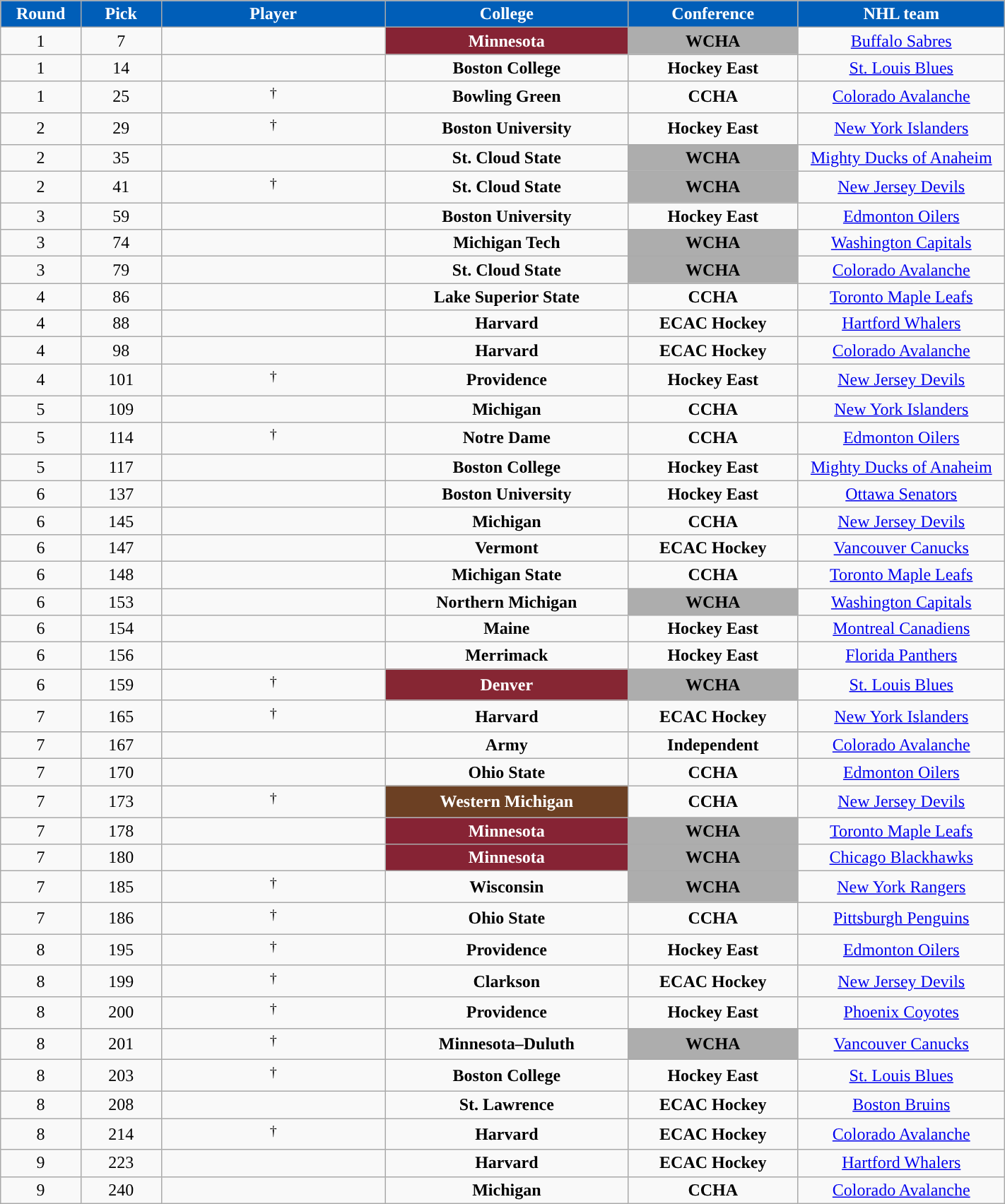<table class="wikitable sortable" width="75%">
<tr>
<th style="color:white; background-color:#005EB8; width: 4em;">Round</th>
<th style="color:white; background-color:#005EB8; width: 4em;">Pick</th>
<th style="color:white; background-color:#005EB8; width: 12em;">Player</th>
<th style="color:white; background-color:#005EB8; width: 13em;">College</th>
<th style="color:white; background-color:#005EB8; width: 9em;">Conference</th>
<th style="color:white; background-color:#005EB8; width: 11em;">NHL team</th>
</tr>
<tr align="center" bgcolor="">
<td>1</td>
<td>7</td>
<td></td>
<td style="color:white; background:#862334; "><strong>Minnesota</strong></td>
<td style="color:black; background:#ADADAD; "><strong>WCHA</strong></td>
<td><a href='#'>Buffalo Sabres</a></td>
</tr>
<tr align="center" bgcolor="">
<td>1</td>
<td>14</td>
<td></td>
<td><strong>Boston College</strong></td>
<td><strong>Hockey East</strong></td>
<td><a href='#'>St. Louis Blues</a></td>
</tr>
<tr align="center" bgcolor="">
<td>1</td>
<td>25</td>
<td> <sup>†</sup></td>
<td><strong>Bowling Green</strong></td>
<td><strong>CCHA</strong></td>
<td><a href='#'>Colorado Avalanche</a></td>
</tr>
<tr align="center" bgcolor="">
<td>2</td>
<td>29</td>
<td> <sup>†</sup></td>
<td><strong>Boston University</strong></td>
<td><strong>Hockey East</strong></td>
<td><a href='#'>New York Islanders</a></td>
</tr>
<tr align="center" bgcolor="">
<td>2</td>
<td>35</td>
<td></td>
<td><strong>St. Cloud State</strong></td>
<td style="color:black; background:#ADADAD; "><strong>WCHA</strong></td>
<td><a href='#'>Mighty Ducks of Anaheim</a></td>
</tr>
<tr align="center" bgcolor="">
<td>2</td>
<td>41</td>
<td> <sup>†</sup></td>
<td><strong>St. Cloud State</strong></td>
<td style="color:black; background:#ADADAD; "><strong>WCHA</strong></td>
<td><a href='#'>New Jersey Devils</a></td>
</tr>
<tr align="center" bgcolor="">
<td>3</td>
<td>59</td>
<td></td>
<td><strong>Boston University</strong></td>
<td><strong>Hockey East</strong></td>
<td><a href='#'>Edmonton Oilers</a></td>
</tr>
<tr align="center" bgcolor="">
<td>3</td>
<td>74</td>
<td></td>
<td><strong>Michigan Tech</strong></td>
<td style="color:black; background:#ADADAD; "><strong>WCHA</strong></td>
<td><a href='#'>Washington Capitals</a></td>
</tr>
<tr align="center" bgcolor="">
<td>3</td>
<td>79</td>
<td></td>
<td><strong>St. Cloud State</strong></td>
<td style="color:black; background:#ADADAD; "><strong>WCHA</strong></td>
<td><a href='#'>Colorado Avalanche</a></td>
</tr>
<tr align="center" bgcolor="">
<td>4</td>
<td>86</td>
<td></td>
<td><strong>Lake Superior State</strong></td>
<td><strong>CCHA</strong></td>
<td><a href='#'>Toronto Maple Leafs</a></td>
</tr>
<tr align="center" bgcolor="">
<td>4</td>
<td>88</td>
<td></td>
<td><strong>Harvard</strong></td>
<td><strong>ECAC Hockey</strong></td>
<td><a href='#'>Hartford Whalers</a></td>
</tr>
<tr align="center" bgcolor="">
<td>4</td>
<td>98</td>
<td></td>
<td><strong>Harvard</strong></td>
<td><strong>ECAC Hockey</strong></td>
<td><a href='#'>Colorado Avalanche</a></td>
</tr>
<tr align="center" bgcolor="">
<td>4</td>
<td>101</td>
<td> <sup>†</sup></td>
<td><strong>Providence</strong></td>
<td><strong>Hockey East</strong></td>
<td><a href='#'>New Jersey Devils</a></td>
</tr>
<tr align="center" bgcolor="">
<td>5</td>
<td>109</td>
<td></td>
<td><strong>Michigan</strong></td>
<td><strong>CCHA</strong></td>
<td><a href='#'>New York Islanders</a></td>
</tr>
<tr align="center" bgcolor="">
<td>5</td>
<td>114</td>
<td> <sup>†</sup></td>
<td><strong>Notre Dame</strong></td>
<td><strong>CCHA</strong></td>
<td><a href='#'>Edmonton Oilers</a></td>
</tr>
<tr align="center" bgcolor="">
<td>5</td>
<td>117</td>
<td></td>
<td><strong>Boston College</strong></td>
<td><strong>Hockey East</strong></td>
<td><a href='#'>Mighty Ducks of Anaheim</a></td>
</tr>
<tr align="center" bgcolor="">
<td>6</td>
<td>137</td>
<td></td>
<td><strong>Boston University</strong></td>
<td><strong>Hockey East</strong></td>
<td><a href='#'>Ottawa Senators</a></td>
</tr>
<tr align="center" bgcolor="">
<td>6</td>
<td>145</td>
<td></td>
<td><strong>Michigan</strong></td>
<td><strong>CCHA</strong></td>
<td><a href='#'>New Jersey Devils</a></td>
</tr>
<tr align="center" bgcolor="">
<td>6</td>
<td>147</td>
<td></td>
<td><strong>Vermont</strong></td>
<td><strong>ECAC Hockey</strong></td>
<td><a href='#'>Vancouver Canucks</a></td>
</tr>
<tr align="center" bgcolor="">
<td>6</td>
<td>148</td>
<td></td>
<td><strong>Michigan State</strong></td>
<td><strong>CCHA</strong></td>
<td><a href='#'>Toronto Maple Leafs</a></td>
</tr>
<tr align="center" bgcolor="">
<td>6</td>
<td>153</td>
<td></td>
<td><strong>Northern Michigan</strong></td>
<td style="color:black; background:#ADADAD; "><strong>WCHA</strong></td>
<td><a href='#'>Washington Capitals</a></td>
</tr>
<tr align="center" bgcolor="">
<td>6</td>
<td>154</td>
<td></td>
<td><strong>Maine</strong></td>
<td><strong>Hockey East</strong></td>
<td><a href='#'>Montreal Canadiens</a></td>
</tr>
<tr align="center" bgcolor="">
<td>6</td>
<td>156</td>
<td></td>
<td><strong>Merrimack</strong></td>
<td><strong>Hockey East</strong></td>
<td><a href='#'>Florida Panthers</a></td>
</tr>
<tr align="center" bgcolor="">
<td>6</td>
<td>159</td>
<td> <sup>†</sup></td>
<td style="color:white; background:#862633; "><strong>Denver</strong></td>
<td style="color:black; background:#ADADAD; "><strong>WCHA</strong></td>
<td><a href='#'>St. Louis Blues</a></td>
</tr>
<tr align="center" bgcolor="">
<td>7</td>
<td>165</td>
<td> <sup>†</sup></td>
<td><strong>Harvard</strong></td>
<td><strong>ECAC Hockey</strong></td>
<td><a href='#'>New York Islanders</a></td>
</tr>
<tr align="center" bgcolor="">
<td>7</td>
<td>167</td>
<td></td>
<td><strong>Army</strong></td>
<td><strong>Independent</strong></td>
<td><a href='#'>Colorado Avalanche</a></td>
</tr>
<tr align="center" bgcolor="">
<td>7</td>
<td>170</td>
<td></td>
<td><strong>Ohio State</strong></td>
<td><strong>CCHA</strong></td>
<td><a href='#'>Edmonton Oilers</a></td>
</tr>
<tr align="center" bgcolor="">
<td>7</td>
<td>173</td>
<td> <sup>†</sup></td>
<td style="color:white; background:#6C4023; "><strong>Western Michigan</strong></td>
<td><strong>CCHA</strong></td>
<td><a href='#'>New Jersey Devils</a></td>
</tr>
<tr align="center" bgcolor="">
<td>7</td>
<td>178</td>
<td></td>
<td style="color:white; background:#862334; "><strong>Minnesota</strong></td>
<td style="color:black; background:#ADADAD; "><strong>WCHA</strong></td>
<td><a href='#'>Toronto Maple Leafs</a></td>
</tr>
<tr align="center" bgcolor="">
<td>7</td>
<td>180</td>
<td></td>
<td style="color:white; background:#862334; "><strong>Minnesota</strong></td>
<td style="color:black; background:#ADADAD; "><strong>WCHA</strong></td>
<td><a href='#'>Chicago Blackhawks</a></td>
</tr>
<tr align="center" bgcolor="">
<td>7</td>
<td>185</td>
<td> <sup>†</sup></td>
<td><strong>Wisconsin</strong></td>
<td style="color:black; background:#ADADAD; "><strong>WCHA</strong></td>
<td><a href='#'>New York Rangers </a></td>
</tr>
<tr align="center" bgcolor="">
<td>7</td>
<td>186</td>
<td> <sup>†</sup></td>
<td><strong>Ohio State</strong></td>
<td><strong>CCHA</strong></td>
<td><a href='#'>Pittsburgh Penguins</a></td>
</tr>
<tr align="center" bgcolor="">
<td>8</td>
<td>195</td>
<td> <sup>†</sup></td>
<td><strong>Providence</strong></td>
<td><strong>Hockey East</strong></td>
<td><a href='#'>Edmonton Oilers</a></td>
</tr>
<tr align="center" bgcolor="">
<td>8</td>
<td>199</td>
<td> <sup>†</sup></td>
<td><strong>Clarkson</strong></td>
<td><strong>ECAC Hockey</strong></td>
<td><a href='#'>New Jersey Devils</a></td>
</tr>
<tr align="center" bgcolor="">
<td>8</td>
<td>200</td>
<td> <sup>†</sup></td>
<td><strong>Providence</strong></td>
<td><strong>Hockey East</strong></td>
<td><a href='#'>Phoenix Coyotes</a></td>
</tr>
<tr align="center" bgcolor="">
<td>8</td>
<td>201</td>
<td> <sup>†</sup></td>
<td><strong>Minnesota–Duluth</strong></td>
<td style="color:black; background:#ADADAD; "><strong>WCHA</strong></td>
<td><a href='#'>Vancouver Canucks</a></td>
</tr>
<tr align="center" bgcolor="">
<td>8</td>
<td>203</td>
<td> <sup>†</sup></td>
<td><strong>Boston College</strong></td>
<td><strong>Hockey East</strong></td>
<td><a href='#'>St. Louis Blues</a></td>
</tr>
<tr align="center" bgcolor="">
<td>8</td>
<td>208</td>
<td></td>
<td><strong>St. Lawrence</strong></td>
<td><strong>ECAC Hockey</strong></td>
<td><a href='#'>Boston Bruins</a></td>
</tr>
<tr align="center" bgcolor="">
<td>8</td>
<td>214</td>
<td> <sup>†</sup></td>
<td><strong>Harvard</strong></td>
<td><strong>ECAC Hockey</strong></td>
<td><a href='#'>Colorado Avalanche</a></td>
</tr>
<tr align="center" bgcolor="">
<td>9</td>
<td>223</td>
<td></td>
<td><strong>Harvard</strong></td>
<td><strong>ECAC Hockey</strong></td>
<td><a href='#'>Hartford Whalers</a></td>
</tr>
<tr align="center" bgcolor="">
<td>9</td>
<td>240</td>
<td></td>
<td><strong>Michigan</strong></td>
<td><strong>CCHA</strong></td>
<td><a href='#'>Colorado Avalanche</a></td>
</tr>
</table>
